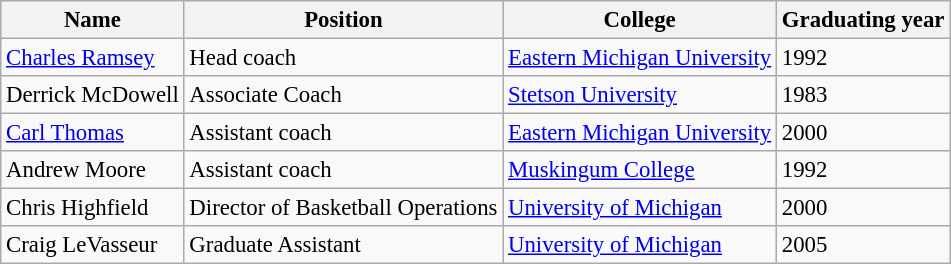<table class="wikitable" style="font-size: 95%;">
<tr>
<th>Name</th>
<th>Position</th>
<th>College</th>
<th>Graduating year</th>
</tr>
<tr>
<td><a href='#'>Charles Ramsey</a></td>
<td>Head coach</td>
<td><a href='#'>Eastern Michigan University</a></td>
<td>1992</td>
</tr>
<tr>
<td>Derrick McDowell</td>
<td>Associate Coach</td>
<td><a href='#'>Stetson University</a></td>
<td>1983</td>
</tr>
<tr>
<td><a href='#'>Carl Thomas</a></td>
<td>Assistant coach</td>
<td><a href='#'>Eastern Michigan University</a></td>
<td>2000</td>
</tr>
<tr>
<td>Andrew Moore</td>
<td>Assistant coach</td>
<td><a href='#'>Muskingum College</a></td>
<td>1992</td>
</tr>
<tr>
<td>Chris Highfield</td>
<td>Director of Basketball Operations</td>
<td><a href='#'>University of Michigan</a></td>
<td>2000</td>
</tr>
<tr>
<td>Craig LeVasseur</td>
<td>Graduate Assistant</td>
<td><a href='#'>University of Michigan</a></td>
<td>2005</td>
</tr>
</table>
